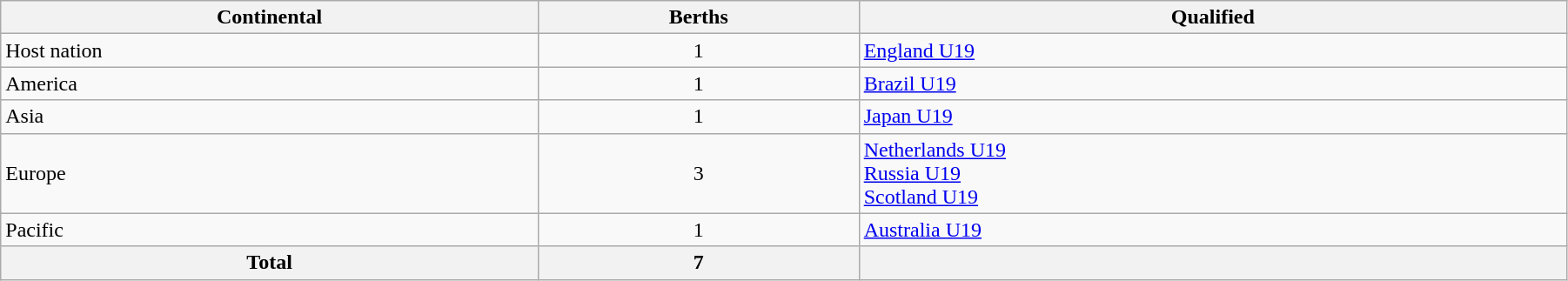<table class="wikitable" style="width:95%">
<tr>
<th>Continental</th>
<th>Berths</th>
<th>Qualified</th>
</tr>
<tr>
<td>Host nation</td>
<td align=center>1</td>
<td> <a href='#'>England U19</a></td>
</tr>
<tr>
<td>America</td>
<td align="center">1</td>
<td> <a href='#'>Brazil U19</a></td>
</tr>
<tr>
<td>Asia</td>
<td align="center">1</td>
<td> <a href='#'>Japan U19</a></td>
</tr>
<tr>
<td>Europe</td>
<td align="center">3</td>
<td> <a href='#'>Netherlands U19</a><br> <a href='#'>Russia U19</a><br> <a href='#'>Scotland U19</a></td>
</tr>
<tr>
<td>Pacific</td>
<td align="center">1</td>
<td> <a href='#'>Australia U19</a></td>
</tr>
<tr>
<th>Total</th>
<th>7</th>
<th></th>
</tr>
</table>
